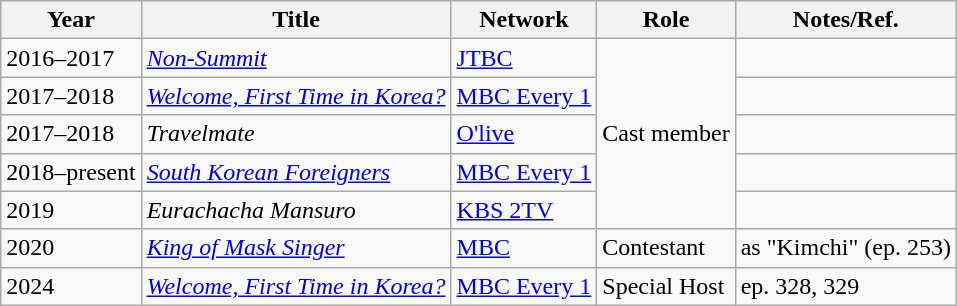<table class="wikitable sortable">
<tr>
<th>Year</th>
<th>Title</th>
<th>Network</th>
<th>Role</th>
<th>Notes/Ref.</th>
</tr>
<tr>
<td>2016–2017</td>
<td><em><a href='#'>Non-Summit</a></em></td>
<td><a href='#'>JTBC</a></td>
<td rowspan=5>Cast member</td>
<td></td>
</tr>
<tr>
<td>2017–2018</td>
<td><em><a href='#'>Welcome, First Time in Korea?</a></em></td>
<td><a href='#'>MBC Every 1</a></td>
<td></td>
</tr>
<tr>
<td>2017–2018</td>
<td><em>Travelmate</em></td>
<td><a href='#'>O'live</a></td>
<td></td>
</tr>
<tr>
<td>2018–present</td>
<td><em><a href='#'>South Korean Foreigners</a></em></td>
<td><a href='#'>MBC Every 1</a></td>
<td></td>
</tr>
<tr>
<td>2019</td>
<td><em>Eurachacha Mansuro</em></td>
<td><a href='#'>KBS 2TV</a></td>
<td></td>
</tr>
<tr>
<td>2020</td>
<td><em><a href='#'>King of Mask Singer</a></em></td>
<td><a href='#'>MBC</a></td>
<td>Contestant</td>
<td>as "Kimchi" (ep. 253)</td>
</tr>
<tr>
<td>2024</td>
<td><em><a href='#'>Welcome, First Time in Korea?</a></em></td>
<td><a href='#'>MBC Every 1</a></td>
<td>Special Host</td>
<td>ep. 328, 329</td>
</tr>
</table>
